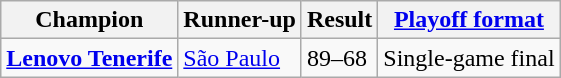<table class="wikitable">
<tr>
<th>Champion</th>
<th>Runner-up</th>
<th>Result</th>
<th><a href='#'>Playoff format</a></th>
</tr>
<tr>
<td><strong> <a href='#'>Lenovo Tenerife</a></strong></td>
<td> <a href='#'>São Paulo</a></td>
<td>89–68</td>
<td>Single-game final</td>
</tr>
</table>
